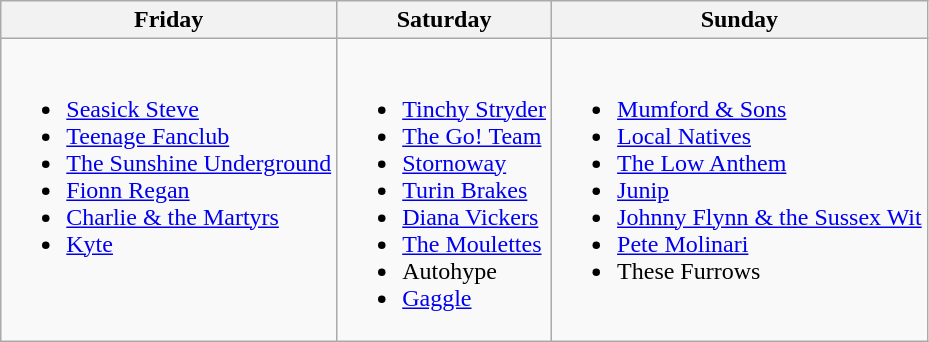<table class="wikitable">
<tr>
<th>Friday</th>
<th>Saturday</th>
<th>Sunday</th>
</tr>
<tr>
<td valign=top><br><ul><li><a href='#'>Seasick Steve</a></li><li><a href='#'>Teenage Fanclub</a></li><li><a href='#'>The Sunshine Underground</a></li><li><a href='#'>Fionn Regan</a></li><li><a href='#'>Charlie & the Martyrs</a></li><li><a href='#'>Kyte</a></li></ul></td>
<td valign=top><br><ul><li><a href='#'>Tinchy Stryder</a></li><li><a href='#'>The Go! Team</a></li><li><a href='#'>Stornoway</a></li><li><a href='#'>Turin Brakes</a></li><li><a href='#'>Diana Vickers</a></li><li><a href='#'>The Moulettes</a></li><li>Autohype</li><li><a href='#'>Gaggle</a></li></ul></td>
<td valign=top><br><ul><li><a href='#'>Mumford & Sons</a></li><li><a href='#'>Local Natives</a></li><li><a href='#'>The Low Anthem</a></li><li><a href='#'>Junip</a></li><li><a href='#'>Johnny Flynn & the Sussex Wit</a></li><li><a href='#'>Pete Molinari</a></li><li>These Furrows</li></ul></td>
</tr>
</table>
